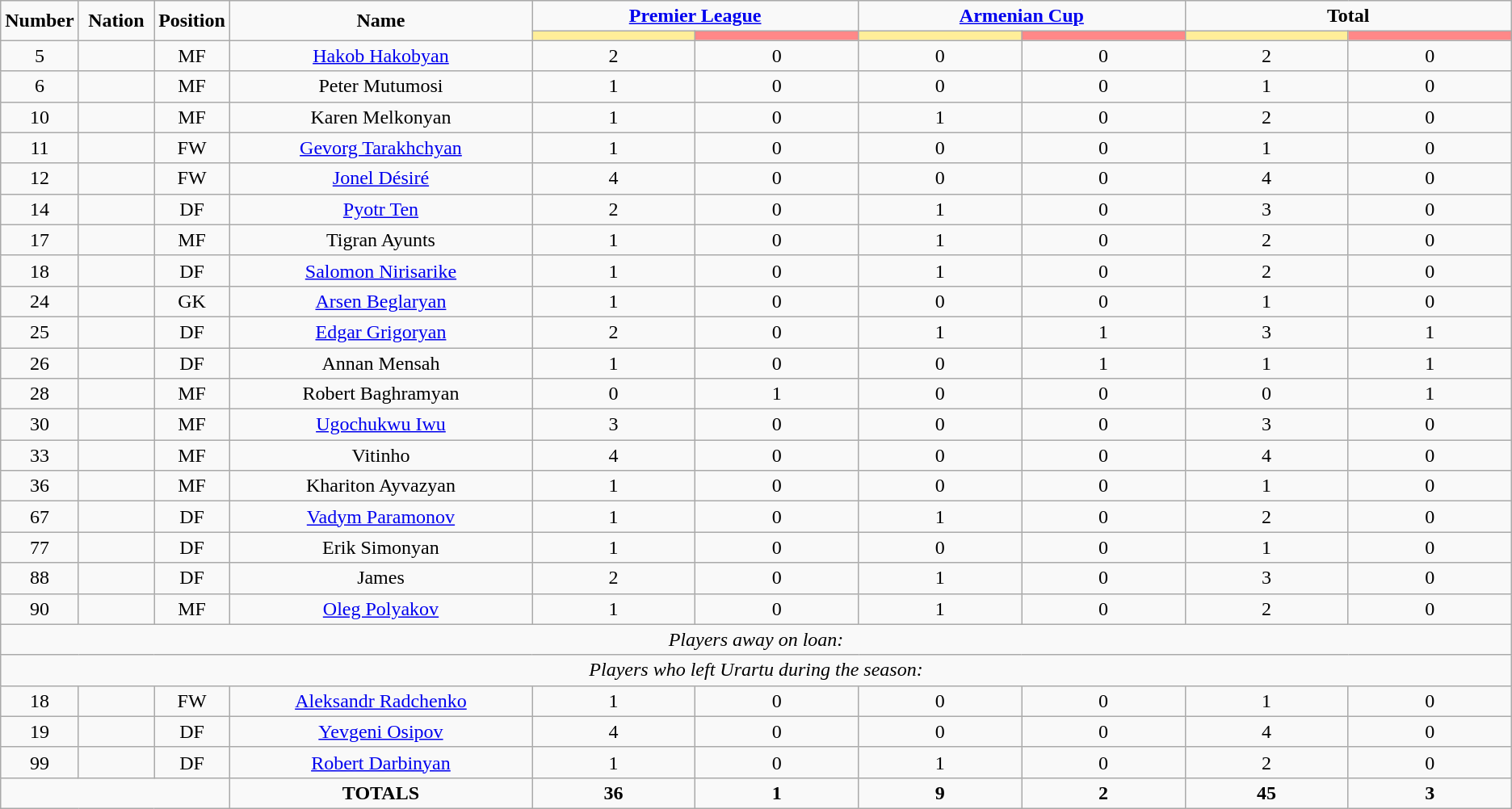<table class="wikitable" style="text-align:center;">
<tr>
<td rowspan="2"  style="width:5%; text-align:center;"><strong>Number</strong></td>
<td rowspan="2"  style="width:5%; text-align:center;"><strong>Nation</strong></td>
<td rowspan="2"  style="width:5%; text-align:center;"><strong>Position</strong></td>
<td rowspan="2"  style="width:20%; text-align:center;"><strong>Name</strong></td>
<td colspan="2" style="text-align:center;"><strong><a href='#'>Premier League</a></strong></td>
<td colspan="2" style="text-align:center;"><strong><a href='#'>Armenian Cup</a></strong></td>
<td colspan="2" style="text-align:center;"><strong>Total</strong></td>
</tr>
<tr>
<th style="width:60px; background:#fe9;"></th>
<th style="width:60px; background:#ff8888;"></th>
<th style="width:60px; background:#fe9;"></th>
<th style="width:60px; background:#ff8888;"></th>
<th style="width:60px; background:#fe9;"></th>
<th style="width:60px; background:#ff8888;"></th>
</tr>
<tr>
<td>5</td>
<td></td>
<td>MF</td>
<td><a href='#'>Hakob Hakobyan</a></td>
<td>2</td>
<td>0</td>
<td>0</td>
<td>0</td>
<td>2</td>
<td>0</td>
</tr>
<tr>
<td>6</td>
<td></td>
<td>MF</td>
<td>Peter Mutumosi</td>
<td>1</td>
<td>0</td>
<td>0</td>
<td>0</td>
<td>1</td>
<td>0</td>
</tr>
<tr>
<td>10</td>
<td></td>
<td>MF</td>
<td>Karen Melkonyan</td>
<td>1</td>
<td>0</td>
<td>1</td>
<td>0</td>
<td>2</td>
<td>0</td>
</tr>
<tr>
<td>11</td>
<td></td>
<td>FW</td>
<td><a href='#'>Gevorg Tarakhchyan</a></td>
<td>1</td>
<td>0</td>
<td>0</td>
<td>0</td>
<td>1</td>
<td>0</td>
</tr>
<tr>
<td>12</td>
<td></td>
<td>FW</td>
<td><a href='#'>Jonel Désiré</a></td>
<td>4</td>
<td>0</td>
<td>0</td>
<td>0</td>
<td>4</td>
<td>0</td>
</tr>
<tr>
<td>14</td>
<td></td>
<td>DF</td>
<td><a href='#'>Pyotr Ten</a></td>
<td>2</td>
<td>0</td>
<td>1</td>
<td>0</td>
<td>3</td>
<td>0</td>
</tr>
<tr>
<td>17</td>
<td></td>
<td>MF</td>
<td>Tigran Ayunts</td>
<td>1</td>
<td>0</td>
<td>1</td>
<td>0</td>
<td>2</td>
<td>0</td>
</tr>
<tr>
<td>18</td>
<td></td>
<td>DF</td>
<td><a href='#'>Salomon Nirisarike</a></td>
<td>1</td>
<td>0</td>
<td>1</td>
<td>0</td>
<td>2</td>
<td>0</td>
</tr>
<tr>
<td>24</td>
<td></td>
<td>GK</td>
<td><a href='#'>Arsen Beglaryan</a></td>
<td>1</td>
<td>0</td>
<td>0</td>
<td>0</td>
<td>1</td>
<td>0</td>
</tr>
<tr>
<td>25</td>
<td></td>
<td>DF</td>
<td><a href='#'>Edgar Grigoryan</a></td>
<td>2</td>
<td>0</td>
<td>1</td>
<td>1</td>
<td>3</td>
<td>1</td>
</tr>
<tr>
<td>26</td>
<td></td>
<td>DF</td>
<td>Annan Mensah</td>
<td>1</td>
<td>0</td>
<td>0</td>
<td>1</td>
<td>1</td>
<td>1</td>
</tr>
<tr>
<td>28</td>
<td></td>
<td>MF</td>
<td>Robert Baghramyan</td>
<td>0</td>
<td>1</td>
<td>0</td>
<td>0</td>
<td>0</td>
<td>1</td>
</tr>
<tr>
<td>30</td>
<td></td>
<td>MF</td>
<td><a href='#'>Ugochukwu Iwu</a></td>
<td>3</td>
<td>0</td>
<td>0</td>
<td>0</td>
<td>3</td>
<td>0</td>
</tr>
<tr>
<td>33</td>
<td></td>
<td>MF</td>
<td>Vitinho</td>
<td>4</td>
<td>0</td>
<td>0</td>
<td>0</td>
<td>4</td>
<td>0</td>
</tr>
<tr>
<td>36</td>
<td></td>
<td>MF</td>
<td>Khariton Ayvazyan</td>
<td>1</td>
<td>0</td>
<td>0</td>
<td>0</td>
<td>1</td>
<td>0</td>
</tr>
<tr>
<td>67</td>
<td></td>
<td>DF</td>
<td><a href='#'>Vadym Paramonov</a></td>
<td>1</td>
<td>0</td>
<td>1</td>
<td>0</td>
<td>2</td>
<td>0</td>
</tr>
<tr>
<td>77</td>
<td></td>
<td>DF</td>
<td>Erik Simonyan</td>
<td>1</td>
<td>0</td>
<td>0</td>
<td>0</td>
<td>1</td>
<td>0</td>
</tr>
<tr>
<td>88</td>
<td></td>
<td>DF</td>
<td>James</td>
<td>2</td>
<td>0</td>
<td>1</td>
<td>0</td>
<td>3</td>
<td>0</td>
</tr>
<tr>
<td>90</td>
<td></td>
<td>MF</td>
<td><a href='#'>Oleg Polyakov</a></td>
<td>1</td>
<td>0</td>
<td>1</td>
<td>0</td>
<td>2</td>
<td>0</td>
</tr>
<tr>
<td colspan="14"><em>Players away on loan:</em></td>
</tr>
<tr>
<td colspan="14"><em>Players who left Urartu during the season:</em></td>
</tr>
<tr>
<td>18</td>
<td></td>
<td>FW</td>
<td><a href='#'>Aleksandr Radchenko</a></td>
<td>1</td>
<td>0</td>
<td>0</td>
<td>0</td>
<td>1</td>
<td>0</td>
</tr>
<tr>
<td>19</td>
<td></td>
<td>DF</td>
<td><a href='#'>Yevgeni Osipov</a></td>
<td>4</td>
<td>0</td>
<td>0</td>
<td>0</td>
<td>4</td>
<td>0</td>
</tr>
<tr>
<td>99</td>
<td></td>
<td>DF</td>
<td><a href='#'>Robert Darbinyan</a></td>
<td>1</td>
<td>0</td>
<td>1</td>
<td>0</td>
<td>2</td>
<td>0</td>
</tr>
<tr>
<td colspan="3"></td>
<td><strong>TOTALS</strong></td>
<td><strong>36</strong></td>
<td><strong>1</strong></td>
<td><strong>9</strong></td>
<td><strong>2</strong></td>
<td><strong>45</strong></td>
<td><strong>3</strong></td>
</tr>
</table>
